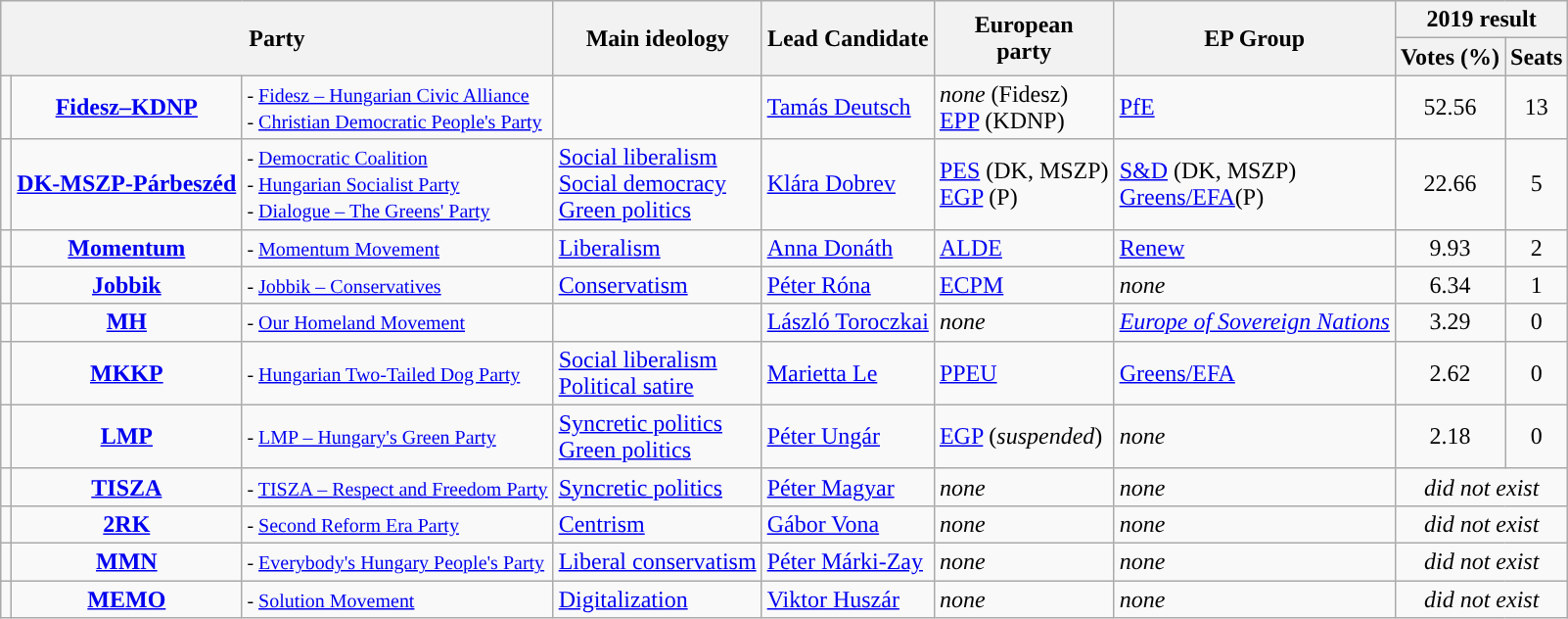<table class=wikitable style=text-align:left>
<tr>
<th rowspan="2" colspan="3">Party</th>
<th rowspan="2">Main ideology</th>
<th rowspan="2">Lead Candidate</th>
<th rowspan="2">European<br>party</th>
<th rowspan="2">EP Group</th>
<th colspan="2">2019 result</th>
</tr>
<tr>
<th>Votes (%)</th>
<th>Seats</th>
</tr>
<tr>
<td style="background:"></td>
<td style="text-align:center;"><strong><a href='#'>Fidesz–KDNP</a></strong></td>
<td><small>- <a href='#'>Fidesz – Hungarian Civic Alliance</a></small><br><small>- <a href='#'>Christian Democratic People's Party</a></small></td>
<td></td>
<td><a href='#'>Tamás Deutsch</a></td>
<td><em>none</em> (Fidesz)<br><a href='#'>EPP</a> (KDNP)</td>
<td><a href='#'>PfE</a></td>
<td style="text-align:center;">52.56</td>
<td style="text-align:center;">13</td>
</tr>
<tr>
<td style="background:"></td>
<td style="text-align:center;"><strong><a href='#'>DK-MSZP-Párbeszéd</a></strong></td>
<td><small>- <a href='#'>Democratic Coalition</a></small><br><small>- <a href='#'>Hungarian Socialist Party</a></small><br><small>- <a href='#'>Dialogue – The Greens' Party</a></small></td>
<td><a href='#'>Social liberalism</a><br><a href='#'>Social democracy</a><br><a href='#'>Green politics</a></td>
<td><a href='#'>Klára Dobrev</a></td>
<td><a href='#'>PES</a> (DK, MSZP)<br><a href='#'>EGP</a> (P)</td>
<td><a href='#'>S&D</a> (DK, MSZP)<br><a href='#'>Greens/EFA</a>(P)</td>
<td style="text-align:center;">22.66</td>
<td style="text-align:center;">5</td>
</tr>
<tr>
<td style="background-color:"></td>
<td style="text-align:center;"><a href='#'><strong>Momentum</strong></a></td>
<td><small>- <a href='#'>Momentum Movement</a></small></td>
<td><a href='#'>Liberalism</a></td>
<td><a href='#'>Anna Donáth</a></td>
<td><a href='#'>ALDE</a></td>
<td><a href='#'>Renew</a></td>
<td style="text-align:center;">9.93</td>
<td style="text-align:center;">2</td>
</tr>
<tr>
<td style="background-color:"></td>
<td style="text-align:center;"><strong><a href='#'>Jobbik</a></strong></td>
<td><small>- <a href='#'>Jobbik – Conservatives</a></small></td>
<td><a href='#'>Conservatism</a></td>
<td><a href='#'>Péter Róna</a></td>
<td><a href='#'>ECPM</a></td>
<td><em>none</em></td>
<td style="text-align:center;">6.34</td>
<td style="text-align:center;">1</td>
</tr>
<tr>
<td style="background:"></td>
<td style="text-align:center;"><strong><a href='#'>MH</a></strong></td>
<td><small>- <a href='#'>Our Homeland Movement</a></small></td>
<td></td>
<td><a href='#'>László Toroczkai</a></td>
<td><em>none</em></td>
<td><em><a href='#'>Europe of Sovereign Nations</a></em></td>
<td style="text-align:center;">3.29</td>
<td style="text-align:center;">0</td>
</tr>
<tr>
<td style="background-color:"></td>
<td style="text-align:center;"><a href='#'><strong>MKKP</strong></a></td>
<td><small>- <a href='#'>Hungarian Two-Tailed Dog Party</a></small></td>
<td><a href='#'>Social liberalism</a><br><a href='#'>Political satire</a></td>
<td><a href='#'>Marietta Le</a></td>
<td><a href='#'>PPEU</a></td>
<td><a href='#'>Greens/EFA</a></td>
<td style="text-align:center;">2.62</td>
<td style="text-align:center;">0</td>
</tr>
<tr>
<td style="background-color:"></td>
<td style="text-align:center;"><a href='#'><strong>LMP</strong></a></td>
<td><small>- <a href='#'>LMP – Hungary's Green Party</a></small></td>
<td><a href='#'>Syncretic politics</a><br><a href='#'>Green politics</a></td>
<td><a href='#'>Péter Ungár</a></td>
<td><a href='#'>EGP</a> (<em>suspended</em>)</td>
<td><em>none</em></td>
<td style="text-align:center;">2.18</td>
<td style="text-align:center;">0</td>
</tr>
<tr>
<td style="background-color:"></td>
<td style="text-align:center;"><a href='#'><strong>TISZA</strong></a></td>
<td><small>- <a href='#'>TISZA – Respect and Freedom Party</a></small></td>
<td><a href='#'>Syncretic politics</a></td>
<td><a href='#'>Péter Magyar</a></td>
<td><em>none</em></td>
<td><em>none</em></td>
<td colspan="2" style="text-align:center;"><em>did not exist</em></td>
</tr>
<tr>
<td style="background-color:"></td>
<td style="text-align:center;"><a href='#'><strong>2RK</strong></a></td>
<td><small>- <a href='#'>Second Reform Era Party</a></small></td>
<td><a href='#'>Centrism</a></td>
<td><a href='#'>Gábor Vona</a></td>
<td><em>none</em></td>
<td><em>none</em></td>
<td colspan="2" style="text-align:center"><em>did not exist</em></td>
</tr>
<tr>
<td style="background:"></td>
<td style="text-align:center;"><a href='#'><strong>MMN</strong></a></td>
<td><small>- <a href='#'>Everybody's Hungary People's Party</a></small></td>
<td><a href='#'>Liberal conservatism</a></td>
<td><a href='#'>Péter Márki-Zay</a></td>
<td><em>none</em></td>
<td><em>none</em></td>
<td colspan="2" style="text-align:center"><em>did not exist</em></td>
</tr>
<tr>
<td style="background:"></td>
<td style="text-align:center;"><a href='#'><strong>MEMO</strong></a></td>
<td><small>- <a href='#'>Solution Movement</a></small></td>
<td><a href='#'>Digitalization</a></td>
<td><a href='#'>Viktor Huszár</a></td>
<td><em>none</em></td>
<td><em>none</em></td>
<td colspan="2" style="text-align:center;"><em>did not exist</em></td>
</tr>
</table>
